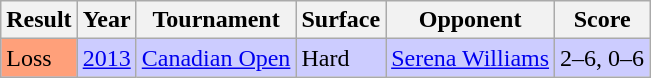<table class="wikitable">
<tr>
<th>Result</th>
<th>Year</th>
<th>Tournament</th>
<th>Surface</th>
<th>Opponent</th>
<th>Score</th>
</tr>
<tr style="background:#ccccff;">
<td bgcolor=ffa07a>Loss</td>
<td><a href='#'>2013</a></td>
<td><a href='#'>Canadian Open</a></td>
<td>Hard</td>
<td> <a href='#'>Serena Williams</a></td>
<td>2–6, 0–6</td>
</tr>
</table>
